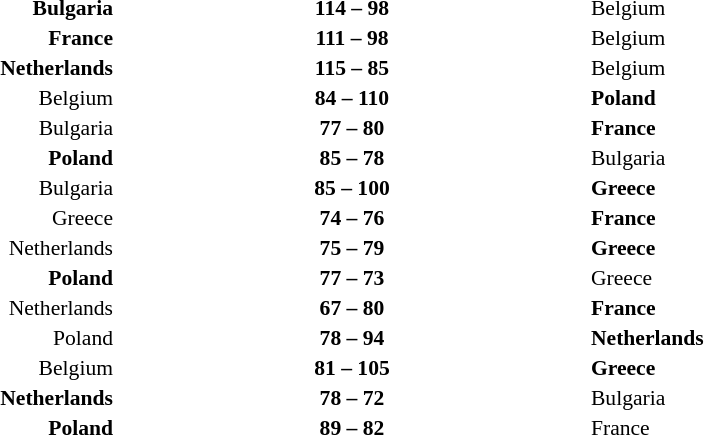<table width=75% cellspacing=1>
<tr>
<th width=25%></th>
<th width=25%></th>
<th width=25%></th>
</tr>
<tr style=font-size:90%>
<td align=right><strong>Bulgaria</strong></td>
<td align=center><strong>114 – 98</strong></td>
<td>Belgium</td>
</tr>
<tr style=font-size:90%>
<td align=right><strong>France</strong></td>
<td align=center><strong>111 – 98</strong></td>
<td>Belgium</td>
</tr>
<tr style=font-size:90%>
<td align=right><strong>Netherlands</strong></td>
<td align=center><strong>115 – 85</strong></td>
<td>Belgium</td>
</tr>
<tr style=font-size:90%>
<td align=right>Belgium</td>
<td align=center><strong>84 – 110</strong></td>
<td><strong>Poland</strong></td>
</tr>
<tr style=font-size:90%>
<td align=right>Bulgaria</td>
<td align=center><strong>77 – 80</strong></td>
<td><strong>France</strong></td>
</tr>
<tr style=font-size:90%>
<td align=right><strong>Poland</strong></td>
<td align=center><strong>85 – 78</strong></td>
<td>Bulgaria</td>
</tr>
<tr style=font-size:90%>
<td align=right>Bulgaria</td>
<td align=center><strong>85 – 100</strong></td>
<td><strong>Greece</strong></td>
</tr>
<tr style=font-size:90%>
<td align=right>Greece</td>
<td align=center><strong>74 – 76</strong></td>
<td><strong>France</strong></td>
</tr>
<tr style=font-size:90%>
<td align=right>Netherlands</td>
<td align=center><strong>75 – 79</strong></td>
<td><strong>Greece</strong></td>
</tr>
<tr style=font-size:90%>
<td align=right><strong>Poland</strong></td>
<td align=center><strong>77 – 73</strong></td>
<td>Greece</td>
</tr>
<tr style=font-size:90%>
<td align=right>Netherlands</td>
<td align=center><strong>67 – 80</strong></td>
<td><strong>France</strong></td>
</tr>
<tr style=font-size:90%>
<td align=right>Poland</td>
<td align=center><strong>78 – 94</strong></td>
<td><strong>Netherlands</strong></td>
</tr>
<tr style=font-size:90%>
<td align=right>Belgium</td>
<td align=center><strong>81 – 105</strong></td>
<td><strong>Greece</strong></td>
</tr>
<tr style=font-size:90%>
<td align=right><strong>Netherlands</strong></td>
<td align=center><strong>78 – 72</strong></td>
<td>Bulgaria</td>
</tr>
<tr style=font-size:90%>
<td align=right><strong>Poland</strong></td>
<td align=center><strong>89 – 82</strong></td>
<td>France</td>
</tr>
</table>
